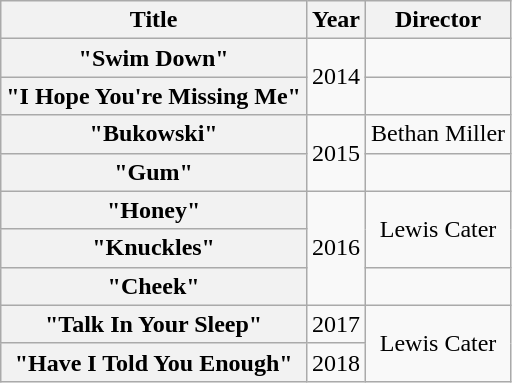<table class="wikitable plainrowheaders" style="text-align:center;">
<tr>
<th scope=col>Title</th>
<th scope=col>Year</th>
<th scope=col>Director</th>
</tr>
<tr>
<th scope="row">"Swim Down"</th>
<td rowspan="2">2014</td>
<td style="text-align:left;"></td>
</tr>
<tr>
<th scope="row">"I Hope You're Missing Me"</th>
<td style="text-align:left;"></td>
</tr>
<tr>
<th scope="row">"Bukowski"</th>
<td rowspan="2">2015</td>
<td style="text-align:left;">Bethan Miller</td>
</tr>
<tr>
<th scope="row">"Gum"</th>
<td style="text-align:left;"></td>
</tr>
<tr>
<th scope="row">"Honey"</th>
<td rowspan="3">2016</td>
<td rowspan="2">Lewis Cater</td>
</tr>
<tr>
<th scope="row">"Knuckles"</th>
</tr>
<tr>
<th scope="row">"Cheek"</th>
<td style="text-align:left;"></td>
</tr>
<tr>
<th scope="row">"Talk In Your Sleep"</th>
<td>2017</td>
<td rowspan="2">Lewis Cater</td>
</tr>
<tr>
<th scope="row">"Have I Told You Enough"</th>
<td>2018</td>
</tr>
</table>
